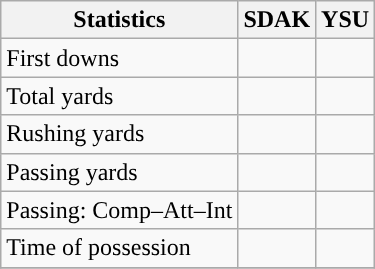<table class="wikitable" style="float: left;">
<tr>
<th>Statistics</th>
<th>SDAK</th>
<th>YSU</th>
</tr>
<tr>
<td>First downs</td>
<td></td>
<td></td>
</tr>
<tr>
<td>Total yards</td>
<td></td>
<td></td>
</tr>
<tr>
<td>Rushing yards</td>
<td></td>
<td></td>
</tr>
<tr>
<td>Passing yards</td>
<td></td>
<td></td>
</tr>
<tr>
<td>Passing: Comp–Att–Int</td>
<td></td>
<td></td>
</tr>
<tr>
<td>Time of possession</td>
<td></td>
<td></td>
</tr>
<tr>
</tr>
</table>
